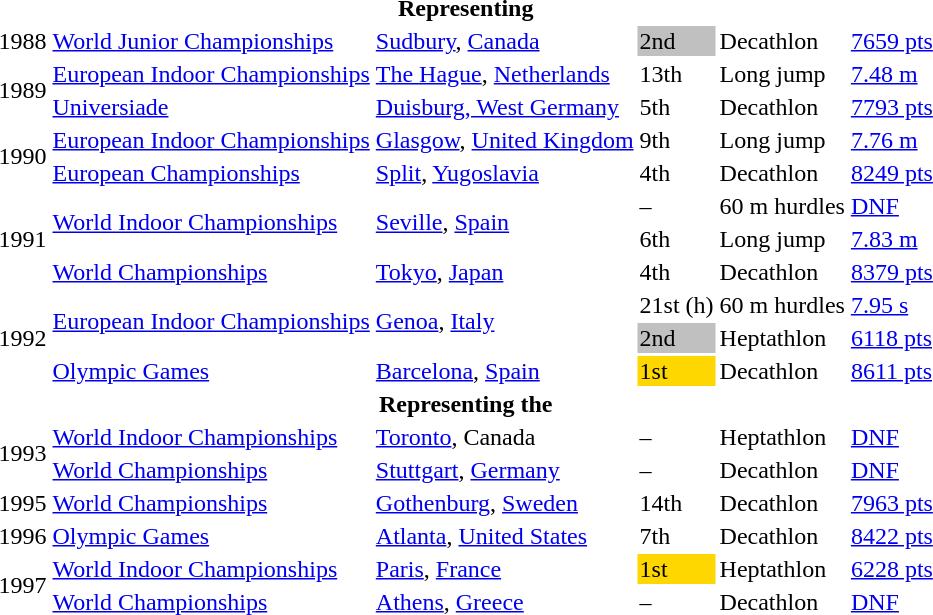<table>
<tr>
<th colspan="6">Representing </th>
</tr>
<tr>
<td>1988</td>
<td><a href='#'>World Junior Championships</a></td>
<td><a href='#'>Sudbury</a>, <a href='#'>Canada</a></td>
<td bgcolor=silver>2nd</td>
<td>Decathlon</td>
<td><a href='#'>7659 pts</a></td>
</tr>
<tr>
<td rowspan=2>1989</td>
<td><a href='#'>European Indoor Championships</a></td>
<td><a href='#'>The Hague</a>, <a href='#'>Netherlands</a></td>
<td>13th</td>
<td>Long jump</td>
<td><a href='#'>7.48 m</a></td>
</tr>
<tr>
<td><a href='#'>Universiade</a></td>
<td><a href='#'>Duisburg, West Germany</a></td>
<td>5th</td>
<td>Decathlon</td>
<td><a href='#'>7793 pts</a></td>
</tr>
<tr>
<td rowspan=2>1990</td>
<td><a href='#'>European Indoor Championships</a></td>
<td><a href='#'>Glasgow</a>, <a href='#'>United Kingdom</a></td>
<td>9th</td>
<td>Long jump</td>
<td><a href='#'>7.76 m</a></td>
</tr>
<tr>
<td><a href='#'>European Championships</a></td>
<td><a href='#'>Split</a>, <a href='#'>Yugoslavia</a></td>
<td>4th</td>
<td>Decathlon</td>
<td><a href='#'>8249 pts</a></td>
</tr>
<tr>
<td rowspan=3>1991</td>
<td rowspan=2><a href='#'>World Indoor Championships</a></td>
<td rowspan=2><a href='#'>Seville</a>, <a href='#'>Spain</a></td>
<td>–</td>
<td>60 m hurdles</td>
<td><a href='#'>DNF</a></td>
</tr>
<tr>
<td>6th</td>
<td>Long jump</td>
<td><a href='#'>7.83 m</a></td>
</tr>
<tr>
<td><a href='#'>World Championships</a></td>
<td><a href='#'>Tokyo</a>, <a href='#'>Japan</a></td>
<td>4th</td>
<td>Decathlon</td>
<td><a href='#'>8379 pts</a></td>
</tr>
<tr>
<td rowspan=3>1992</td>
<td rowspan=2><a href='#'>European Indoor Championships</a></td>
<td rowspan=2><a href='#'>Genoa</a>, <a href='#'>Italy</a></td>
<td>21st (h)</td>
<td>60 m hurdles</td>
<td><a href='#'>7.95 s</a></td>
</tr>
<tr>
<td bgcolor=silver>2nd</td>
<td>Heptathlon</td>
<td><a href='#'>6118 pts</a></td>
</tr>
<tr>
<td><a href='#'>Olympic Games</a></td>
<td><a href='#'>Barcelona</a>, <a href='#'>Spain</a></td>
<td bgcolor=gold>1st</td>
<td>Decathlon</td>
<td><a href='#'>8611 pts</a></td>
</tr>
<tr>
<th colspan="6">Representing the </th>
</tr>
<tr>
<td rowspan=2>1993</td>
<td><a href='#'>World Indoor Championships</a></td>
<td><a href='#'>Toronto</a>, Canada</td>
<td>–</td>
<td>Heptathlon</td>
<td><a href='#'>DNF</a></td>
</tr>
<tr>
<td><a href='#'>World Championships</a></td>
<td><a href='#'>Stuttgart</a>, <a href='#'>Germany</a></td>
<td>–</td>
<td>Decathlon</td>
<td><a href='#'>DNF</a></td>
</tr>
<tr>
<td>1995</td>
<td><a href='#'>World Championships</a></td>
<td><a href='#'>Gothenburg</a>, <a href='#'>Sweden</a></td>
<td>14th</td>
<td>Decathlon</td>
<td><a href='#'>7963 pts</a></td>
</tr>
<tr>
<td>1996</td>
<td><a href='#'>Olympic Games</a></td>
<td><a href='#'>Atlanta</a>, <a href='#'>United States</a></td>
<td>7th</td>
<td>Decathlon</td>
<td><a href='#'>8422 pts</a></td>
</tr>
<tr>
<td rowspan=2>1997</td>
<td><a href='#'>World Indoor Championships</a></td>
<td><a href='#'>Paris</a>, <a href='#'>France</a></td>
<td bgcolor=gold>1st</td>
<td>Heptathlon</td>
<td><a href='#'>6228 pts</a></td>
</tr>
<tr>
<td><a href='#'>World Championships</a></td>
<td><a href='#'>Athens</a>, <a href='#'>Greece</a></td>
<td>–</td>
<td>Decathlon</td>
<td><a href='#'>DNF</a></td>
</tr>
</table>
